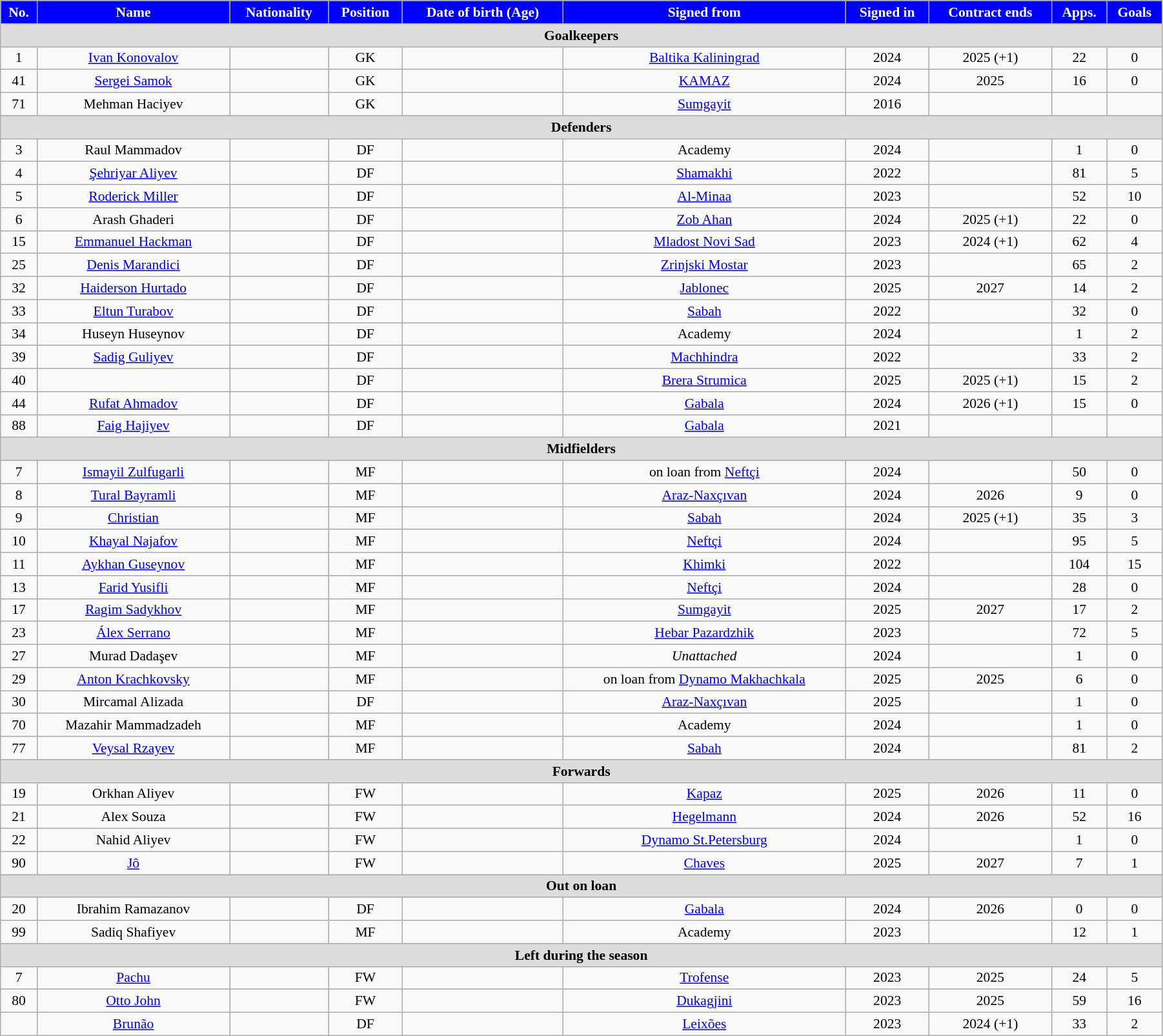<table class="wikitable"  style="text-align:center; font-size:90%; width:95%;">
<tr>
<th style="background:#0000ff; color:#FFFFFF; text-align:center;">No.</th>
<th style="background:#0000ff; color:#FFFFFF; text-align:center;">Name</th>
<th style="background:#0000ff; color:#FFFFFF; text-align:center;">Nationality</th>
<th style="background:#0000ff; color:#FFFFFF; text-align:center;">Position</th>
<th style="background:#0000ff; color:#FFFFFF; text-align:center;">Date of birth (Age)</th>
<th style="background:#0000ff; color:#FFFFFF; text-align:center;">Signed from</th>
<th style="background:#0000ff; color:#FFFFFF; text-align:center;">Signed in</th>
<th style="background:#0000ff; color:#FFFFFF; text-align:center;">Contract ends</th>
<th style="background:#0000ff; color:#FFFFFF; text-align:center;">Apps.</th>
<th style="background:#0000ff; color:#FFFFFF; text-align:center;">Goals</th>
</tr>
<tr>
<th colspan="11"  style="background:#dcdcdc; text-align:center;">Goalkeepers</th>
</tr>
<tr>
<td>1</td>
<td><a href='#'>Ivan Konovalov</a></td>
<td></td>
<td>GK</td>
<td></td>
<td><a href='#'>Baltika Kaliningrad</a></td>
<td>2024</td>
<td>2025 (+1)</td>
<td>22</td>
<td>0</td>
</tr>
<tr>
<td>41</td>
<td><a href='#'>Sergei Samok</a></td>
<td></td>
<td>GK</td>
<td></td>
<td><a href='#'>KAMAZ</a></td>
<td>2024</td>
<td>2025</td>
<td>16</td>
<td>0</td>
</tr>
<tr>
<td>71</td>
<td>Mehman Haciyev</td>
<td></td>
<td>GK</td>
<td></td>
<td><a href='#'>Sumgayit</a></td>
<td>2016</td>
<td></td>
<td></td>
<td></td>
</tr>
<tr>
<th colspan="11"  style="background:#dcdcdc; text-align:center;">Defenders</th>
</tr>
<tr>
<td>3</td>
<td>Raul Mammadov</td>
<td></td>
<td>DF</td>
<td></td>
<td>Academy</td>
<td>2024</td>
<td></td>
<td>1</td>
<td>0</td>
</tr>
<tr>
<td>4</td>
<td><a href='#'>Şehriyar Aliyev</a></td>
<td></td>
<td>DF</td>
<td></td>
<td><a href='#'>Shamakhi</a></td>
<td>2022</td>
<td></td>
<td>81</td>
<td>5</td>
</tr>
<tr>
<td>5</td>
<td><a href='#'>Roderick Miller</a></td>
<td></td>
<td>DF</td>
<td></td>
<td><a href='#'>Al-Minaa</a></td>
<td>2023</td>
<td></td>
<td>52</td>
<td>10</td>
</tr>
<tr>
<td>6</td>
<td>Arash Ghaderi</td>
<td></td>
<td>DF</td>
<td></td>
<td><a href='#'>Zob Ahan</a></td>
<td>2024</td>
<td>2025 (+1)</td>
<td>22</td>
<td>0</td>
</tr>
<tr>
<td>15</td>
<td><a href='#'>Emmanuel Hackman</a></td>
<td></td>
<td>DF</td>
<td></td>
<td><a href='#'>Mladost Novi Sad</a></td>
<td>2023</td>
<td>2024 (+1)</td>
<td>62</td>
<td>4</td>
</tr>
<tr>
<td>25</td>
<td><a href='#'>Denis Marandici</a></td>
<td></td>
<td>DF</td>
<td></td>
<td><a href='#'>Zrinjski Mostar</a></td>
<td>2023</td>
<td></td>
<td>65</td>
<td>2</td>
</tr>
<tr>
<td>32</td>
<td><a href='#'>Haiderson Hurtado</a></td>
<td></td>
<td>DF</td>
<td></td>
<td><a href='#'>Jablonec</a></td>
<td>2025</td>
<td>2027</td>
<td>14</td>
<td>2</td>
</tr>
<tr>
<td>33</td>
<td><a href='#'>Eltun Turabov</a></td>
<td></td>
<td>DF</td>
<td></td>
<td><a href='#'>Sabah</a></td>
<td>2022</td>
<td></td>
<td>32</td>
<td>0</td>
</tr>
<tr>
<td>34</td>
<td>Huseyn Huseynov</td>
<td></td>
<td>DF</td>
<td></td>
<td>Academy</td>
<td>2024</td>
<td></td>
<td>1</td>
<td>2</td>
</tr>
<tr>
<td>39</td>
<td><a href='#'>Sadig Guliyev</a></td>
<td></td>
<td>DF</td>
<td></td>
<td><a href='#'>Machhindra</a></td>
<td>2022</td>
<td></td>
<td>33</td>
<td>2</td>
</tr>
<tr>
<td>40</td>
<td></td>
<td></td>
<td>DF</td>
<td></td>
<td><a href='#'>Brera Strumica</a></td>
<td>2025</td>
<td>2025 (+1)</td>
<td>15</td>
<td>2</td>
</tr>
<tr>
<td>44</td>
<td><a href='#'>Rufat Ahmadov</a></td>
<td></td>
<td>DF</td>
<td></td>
<td><a href='#'>Gabala</a></td>
<td>2024</td>
<td>2026 (+1)</td>
<td>15</td>
<td>0</td>
</tr>
<tr>
<td>88</td>
<td><a href='#'>Faig Hajiyev</a></td>
<td></td>
<td>DF</td>
<td></td>
<td><a href='#'>Gabala</a></td>
<td>2021</td>
<td></td>
<td></td>
<td></td>
</tr>
<tr>
<th colspan="11"  style="background:#dcdcdc; text-align:center;">Midfielders</th>
</tr>
<tr>
<td>7</td>
<td><a href='#'>Ismayil Zulfugarli</a></td>
<td></td>
<td>MF</td>
<td></td>
<td>on loan from <a href='#'>Neftçi</a></td>
<td>2024</td>
<td></td>
<td>50</td>
<td>0</td>
</tr>
<tr>
<td>8</td>
<td><a href='#'>Tural Bayramli</a></td>
<td></td>
<td>MF</td>
<td></td>
<td><a href='#'>Araz-Naxçıvan</a></td>
<td>2024</td>
<td>2026</td>
<td>9</td>
<td>0</td>
</tr>
<tr>
<td>9</td>
<td><a href='#'>Christian</a></td>
<td></td>
<td>MF</td>
<td></td>
<td><a href='#'>Sabah</a></td>
<td>2024</td>
<td>2025 (+1)</td>
<td>35</td>
<td>3</td>
</tr>
<tr>
<td>10</td>
<td><a href='#'>Khayal Najafov</a></td>
<td></td>
<td>MF</td>
<td></td>
<td><a href='#'>Neftçi</a></td>
<td>2024</td>
<td></td>
<td>95</td>
<td>5</td>
</tr>
<tr>
<td>11</td>
<td><a href='#'>Aykhan Guseynov</a></td>
<td></td>
<td>MF</td>
<td></td>
<td><a href='#'>Khimki</a></td>
<td>2022</td>
<td></td>
<td>104</td>
<td>15</td>
</tr>
<tr>
<td>13</td>
<td><a href='#'>Farid Yusifli</a></td>
<td></td>
<td>MF</td>
<td></td>
<td><a href='#'>Neftçi</a></td>
<td>2024</td>
<td></td>
<td>28</td>
<td>0</td>
</tr>
<tr>
<td>17</td>
<td><a href='#'>Ragim Sadykhov</a></td>
<td></td>
<td>MF</td>
<td></td>
<td><a href='#'>Sumgayit</a></td>
<td>2025</td>
<td>2027</td>
<td>17</td>
<td>2</td>
</tr>
<tr>
<td>23</td>
<td><a href='#'>Álex Serrano</a></td>
<td></td>
<td>MF</td>
<td></td>
<td><a href='#'>Hebar Pazardzhik</a></td>
<td>2023</td>
<td></td>
<td>72</td>
<td>5</td>
</tr>
<tr>
<td>27</td>
<td>Murad Dadaşev</td>
<td></td>
<td>MF</td>
<td></td>
<td><em>Unattached</em></td>
<td>2024</td>
<td></td>
<td>1</td>
<td>0</td>
</tr>
<tr>
<td>29</td>
<td><a href='#'>Anton Krachkovsky</a></td>
<td></td>
<td>MF</td>
<td></td>
<td>on loan from <a href='#'>Dynamo Makhachkala</a></td>
<td>2025</td>
<td>2025</td>
<td>6</td>
<td>0</td>
</tr>
<tr>
<td>30</td>
<td>Mircamal Alizada</td>
<td></td>
<td>DF</td>
<td></td>
<td><a href='#'>Araz-Naxçıvan</a></td>
<td>2025</td>
<td></td>
<td>1</td>
<td>0</td>
</tr>
<tr>
<td>70</td>
<td>Mazahir Mammadzadeh</td>
<td></td>
<td>MF</td>
<td></td>
<td>Academy</td>
<td>2024</td>
<td></td>
<td>1</td>
<td>0</td>
</tr>
<tr>
<td>77</td>
<td><a href='#'>Veysal Rzayev</a></td>
<td></td>
<td>MF</td>
<td></td>
<td><a href='#'>Sabah</a></td>
<td>2024</td>
<td></td>
<td>81</td>
<td>2</td>
</tr>
<tr>
<th colspan="11"  style="background:#dcdcdc; text-align:center;">Forwards</th>
</tr>
<tr>
<td>19</td>
<td>Orkhan Aliyev</td>
<td></td>
<td>FW</td>
<td></td>
<td><a href='#'>Kapaz</a></td>
<td>2025</td>
<td>2026</td>
<td>11</td>
<td>0</td>
</tr>
<tr>
<td>21</td>
<td>Alex Souza</td>
<td></td>
<td>FW</td>
<td></td>
<td><a href='#'>Hegelmann</a></td>
<td>2024</td>
<td>2026</td>
<td>52</td>
<td>16</td>
</tr>
<tr>
<td>22</td>
<td>Nahid Aliyev</td>
<td></td>
<td>FW</td>
<td></td>
<td><a href='#'>Dynamo St.Petersburg</a></td>
<td>2024</td>
<td></td>
<td>1</td>
<td>0</td>
</tr>
<tr>
<td>90</td>
<td><a href='#'>Jô</a></td>
<td></td>
<td>FW</td>
<td></td>
<td><a href='#'>Chaves</a></td>
<td>2025</td>
<td>2027</td>
<td>7</td>
<td>1</td>
</tr>
<tr>
<th colspan="11"  style="background:#dcdcdc; text-align:center;">Out on loan</th>
</tr>
<tr>
<td>20</td>
<td>Ibrahim Ramazanov</td>
<td></td>
<td>DF</td>
<td></td>
<td><a href='#'>Gabala</a></td>
<td>2024</td>
<td>2026</td>
<td>0</td>
<td>0</td>
</tr>
<tr>
<td>99</td>
<td>Sadiq Shafiyev</td>
<td></td>
<td>MF</td>
<td></td>
<td>Academy</td>
<td>2023</td>
<td></td>
<td>12</td>
<td>1</td>
</tr>
<tr>
<th colspan="11"  style="background:#dcdcdc; text-align:center;">Left during the season</th>
</tr>
<tr>
<td>7</td>
<td><a href='#'>Pachu</a></td>
<td></td>
<td>FW</td>
<td></td>
<td><a href='#'>Trofense</a></td>
<td>2023</td>
<td>2025</td>
<td>24</td>
<td>5</td>
</tr>
<tr>
<td>80</td>
<td><a href='#'>Otto John</a></td>
<td></td>
<td>FW</td>
<td></td>
<td><a href='#'>Dukagjini</a></td>
<td>2023</td>
<td>2025</td>
<td>59</td>
<td>16</td>
</tr>
<tr>
<td></td>
<td><a href='#'>Brunão</a></td>
<td></td>
<td>DF</td>
<td></td>
<td><a href='#'>Leixões</a></td>
<td>2023</td>
<td>2024 (+1)</td>
<td>33</td>
<td>2</td>
</tr>
</table>
